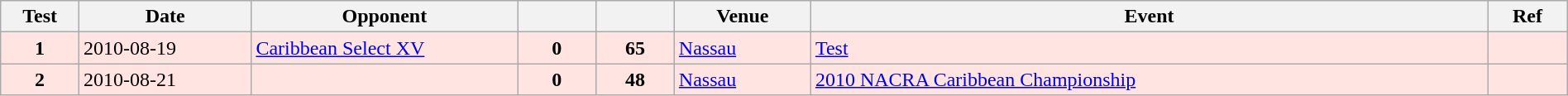<table class="wikitable sortable" style="width:100%">
<tr>
<th style="width:5%">Test</th>
<th style="width:11%">Date</th>
<th style="width:17%">Opponent</th>
<th style="width:5%"></th>
<th style="width:5%"></th>
<th>Venue</th>
<th>Event</th>
<th>Ref</th>
</tr>
<tr bgcolor="FFE4E1">
<td align=center><strong>1</strong></td>
<td>2010-08-19</td>
<td> <a href='#'>Caribbean Select XV</a></td>
<td align="center"><strong>0</strong></td>
<td align="center"><strong>65</strong></td>
<td><a href='#'>Nassau</a></td>
<td><a href='#'>Test</a></td>
<td></td>
</tr>
<tr bgcolor="FFE4E1">
<td align=center><strong>2</strong></td>
<td>2010-08-21</td>
<td></td>
<td align="center"><strong>0</strong></td>
<td align="center"><strong>48</strong></td>
<td><a href='#'>Nassau</a></td>
<td><a href='#'>2010 NACRA Caribbean Championship</a></td>
<td></td>
</tr>
</table>
